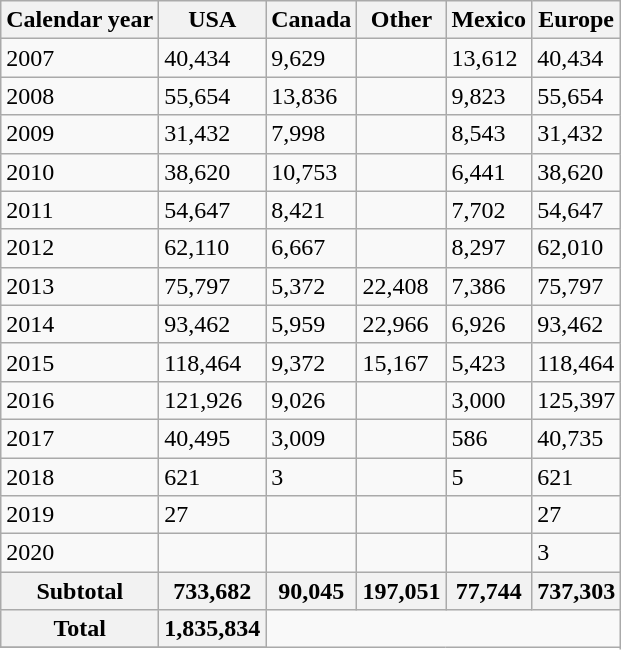<table class="wikitable">
<tr>
<th>Calendar year</th>
<th>USA</th>
<th>Canada</th>
<th>Other</th>
<th>Mexico</th>
<th>Europe</th>
</tr>
<tr>
<td>2007</td>
<td>40,434</td>
<td>9,629</td>
<td></td>
<td>13,612</td>
<td>40,434</td>
</tr>
<tr>
<td>2008</td>
<td>55,654</td>
<td>13,836</td>
<td></td>
<td>9,823</td>
<td>55,654</td>
</tr>
<tr>
<td>2009</td>
<td>31,432</td>
<td>7,998</td>
<td></td>
<td>8,543</td>
<td>31,432</td>
</tr>
<tr>
<td>2010</td>
<td>38,620</td>
<td>10,753</td>
<td></td>
<td>6,441</td>
<td>38,620</td>
</tr>
<tr>
<td>2011</td>
<td>54,647</td>
<td>8,421</td>
<td></td>
<td>7,702</td>
<td>54,647</td>
</tr>
<tr>
<td>2012</td>
<td>62,110</td>
<td>6,667</td>
<td></td>
<td>8,297</td>
<td>62,010</td>
</tr>
<tr>
<td>2013</td>
<td>75,797</td>
<td>5,372</td>
<td>22,408</td>
<td>7,386</td>
<td>75,797</td>
</tr>
<tr>
<td>2014</td>
<td>93,462</td>
<td>5,959</td>
<td>22,966</td>
<td>6,926</td>
<td>93,462</td>
</tr>
<tr>
<td>2015</td>
<td>118,464</td>
<td>9,372</td>
<td>15,167</td>
<td>5,423</td>
<td>118,464</td>
</tr>
<tr>
<td>2016</td>
<td>121,926</td>
<td>9,026</td>
<td></td>
<td>3,000</td>
<td>125,397</td>
</tr>
<tr>
<td>2017</td>
<td>40,495</td>
<td>3,009</td>
<td></td>
<td>586</td>
<td>40,735</td>
</tr>
<tr>
<td>2018</td>
<td>621</td>
<td>3</td>
<td></td>
<td>5</td>
<td>621</td>
</tr>
<tr>
<td>2019</td>
<td>27</td>
<td></td>
<td></td>
<td></td>
<td>27</td>
</tr>
<tr>
<td>2020</td>
<td></td>
<td></td>
<td></td>
<td></td>
<td>3</td>
</tr>
<tr>
<th>Subtotal</th>
<th>733,682</th>
<th>90,045</th>
<th>197,051</th>
<th>77,744</th>
<th>737,303</th>
</tr>
<tr>
<th>Total</th>
<th>1,835,834</th>
</tr>
<tr>
</tr>
</table>
